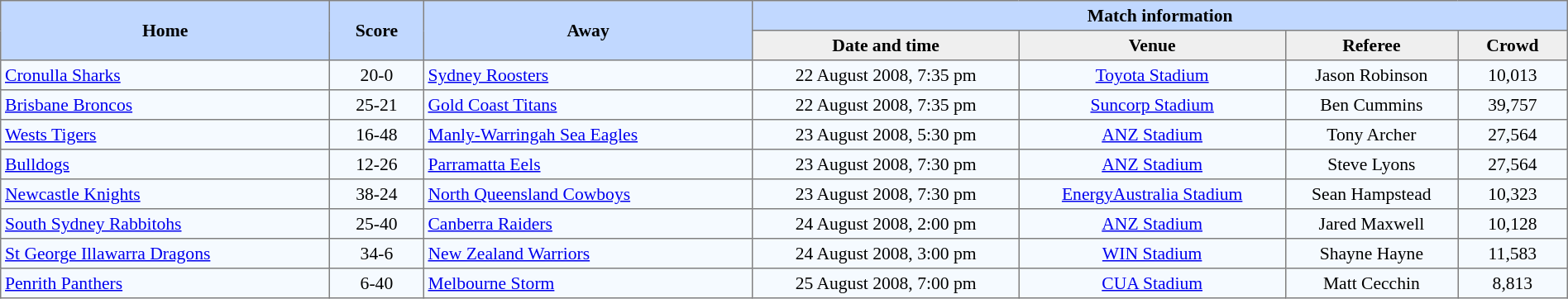<table border=1 style="border-collapse:collapse; font-size:90%;" cellpadding=3 cellspacing=0 width=100%>
<tr bgcolor=#C1D8FF>
<th rowspan=2 width=21%>Home</th>
<th rowspan=2 width=6%>Score</th>
<th rowspan=2 width=21%>Away</th>
<th colspan=6>Match information</th>
</tr>
<tr bgcolor=#EFEFEF>
<th width=17%>Date and time</th>
<th width=17%>Venue</th>
<th width=11%>Referee</th>
<th width=7%>Crowd</th>
</tr>
<tr align=center bgcolor=#F5FAFF>
<td align=left> <a href='#'>Cronulla Sharks</a></td>
<td>20-0</td>
<td align=left> <a href='#'>Sydney Roosters</a></td>
<td>22 August 2008, 7:35 pm</td>
<td><a href='#'>Toyota Stadium</a></td>
<td>Jason Robinson</td>
<td>10,013</td>
</tr>
<tr align=center bgcolor=#F5FAFF>
<td align=left> <a href='#'>Brisbane Broncos</a></td>
<td>25-21</td>
<td align=left> <a href='#'>Gold Coast Titans</a></td>
<td>22 August 2008, 7:35 pm</td>
<td><a href='#'>Suncorp Stadium</a></td>
<td>Ben Cummins</td>
<td>39,757</td>
</tr>
<tr align=center bgcolor=#F5FAFF>
<td align=left> <a href='#'>Wests Tigers</a></td>
<td>16-48</td>
<td align=left> <a href='#'>Manly-Warringah Sea Eagles</a></td>
<td>23 August 2008, 5:30 pm</td>
<td><a href='#'>ANZ Stadium</a></td>
<td>Tony Archer</td>
<td>27,564</td>
</tr>
<tr align=center bgcolor=#F5FAFF>
<td align=left> <a href='#'>Bulldogs</a></td>
<td>12-26</td>
<td align=left> <a href='#'>Parramatta Eels</a></td>
<td>23 August 2008, 7:30 pm</td>
<td><a href='#'>ANZ Stadium</a></td>
<td>Steve Lyons</td>
<td>27,564</td>
</tr>
<tr align=center bgcolor=#F5FAFF>
<td align=left> <a href='#'>Newcastle Knights</a></td>
<td>38-24</td>
<td align=left> <a href='#'>North Queensland Cowboys</a></td>
<td>23 August 2008, 7:30 pm</td>
<td><a href='#'>EnergyAustralia Stadium</a></td>
<td>Sean Hampstead</td>
<td>10,323</td>
</tr>
<tr align=center bgcolor=#F5FAFF>
<td align=left> <a href='#'>South Sydney Rabbitohs</a></td>
<td>25-40</td>
<td align=left> <a href='#'>Canberra Raiders</a></td>
<td>24 August 2008, 2:00 pm</td>
<td><a href='#'>ANZ Stadium</a></td>
<td>Jared Maxwell</td>
<td>10,128</td>
</tr>
<tr align=center bgcolor=#F5FAFF>
<td align=left> <a href='#'>St George Illawarra Dragons</a></td>
<td>34-6</td>
<td align=left> <a href='#'>New Zealand Warriors</a></td>
<td>24 August 2008, 3:00 pm</td>
<td><a href='#'>WIN Stadium</a></td>
<td>Shayne Hayne</td>
<td>11,583</td>
</tr>
<tr align=center bgcolor=#F5FAFF>
<td align=left> <a href='#'>Penrith Panthers</a></td>
<td>6-40</td>
<td align=left> <a href='#'>Melbourne Storm</a></td>
<td>25 August 2008, 7:00 pm</td>
<td><a href='#'>CUA Stadium</a></td>
<td>Matt Cecchin</td>
<td>8,813</td>
</tr>
</table>
